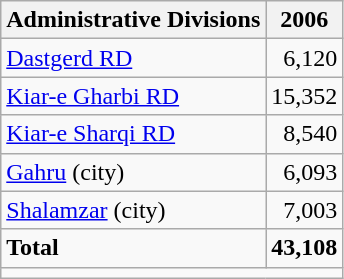<table class="wikitable">
<tr>
<th>Administrative Divisions</th>
<th>2006</th>
</tr>
<tr>
<td><a href='#'>Dastgerd RD</a></td>
<td style="text-align: right;">6,120</td>
</tr>
<tr>
<td><a href='#'>Kiar-e Gharbi RD</a></td>
<td style="text-align: right;">15,352</td>
</tr>
<tr>
<td><a href='#'>Kiar-e Sharqi RD</a></td>
<td style="text-align: right;">8,540</td>
</tr>
<tr>
<td><a href='#'>Gahru</a> (city)</td>
<td style="text-align: right;">6,093</td>
</tr>
<tr>
<td><a href='#'>Shalamzar</a> (city)</td>
<td style="text-align: right;">7,003</td>
</tr>
<tr>
<td><strong>Total</strong></td>
<td style="text-align: right;"><strong>43,108</strong></td>
</tr>
<tr>
<td colspan=2></td>
</tr>
</table>
